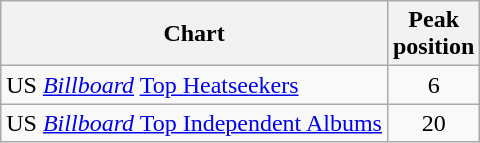<table class="wikitable">
<tr>
<th>Chart</th>
<th>Peak<br>position</th>
</tr>
<tr>
<td>US <a href='#'><em>Billboard</em></a> <a href='#'>Top Heatseekers</a></td>
<td style="text-align:center;">6</td>
</tr>
<tr>
<td>US <a href='#'><em>Billboard</em> Top Independent Albums</a></td>
<td style="text-align:center;">20</td>
</tr>
</table>
